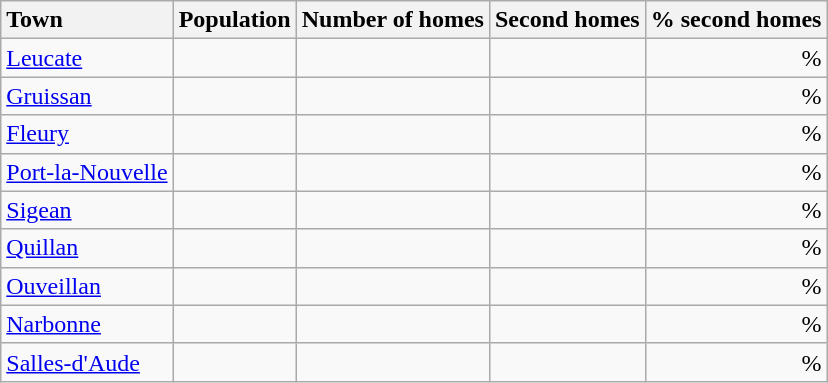<table class="wikitable sortable" style="text-align:right;">
<tr>
<th style="text-align:left">Town</th>
<th style="text-align:left">Population</th>
<th style="text-align:left">Number of homes</th>
<th style="text-align:left">Second homes</th>
<th style="text-align:left">% second homes</th>
</tr>
<tr>
<td style="text-align:left"><a href='#'>Leucate</a></td>
<td></td>
<td></td>
<td></td>
<td>%</td>
</tr>
<tr>
<td style="text-align:left"><a href='#'>Gruissan</a></td>
<td></td>
<td></td>
<td></td>
<td>%</td>
</tr>
<tr>
<td style="text-align:left"><a href='#'>Fleury</a></td>
<td></td>
<td></td>
<td></td>
<td>%</td>
</tr>
<tr>
<td style="text-align:left"><a href='#'>Port-la-Nouvelle</a></td>
<td></td>
<td></td>
<td></td>
<td>%</td>
</tr>
<tr>
<td style="text-align:left"><a href='#'>Sigean</a></td>
<td></td>
<td></td>
<td></td>
<td>%</td>
</tr>
<tr>
<td style="text-align:left"><a href='#'>Quillan</a></td>
<td></td>
<td></td>
<td></td>
<td>%</td>
</tr>
<tr>
<td style="text-align:left"><a href='#'>Ouveillan</a></td>
<td></td>
<td></td>
<td></td>
<td>%</td>
</tr>
<tr>
<td style="text-align:left"><a href='#'>Narbonne</a></td>
<td></td>
<td></td>
<td></td>
<td>%</td>
</tr>
<tr>
<td style="text-align:left"><a href='#'>Salles-d'Aude</a></td>
<td></td>
<td></td>
<td></td>
<td>%</td>
</tr>
</table>
